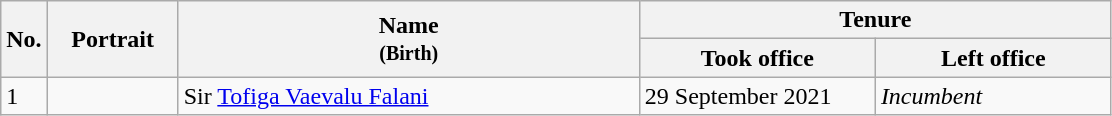<table class="wikitable">
<tr>
<th scope="col" style="width:20px;" rowspan="2">No.</th>
<th scope="col" style="width:80px;" rowspan="2">Portrait</th>
<th scope="col" style="width:300px;" rowspan="2">Name<br><small>(Birth)</small></th>
<th scope="col" style="width:300px;" colspan="2">Tenure</th>
</tr>
<tr>
<th scope="col" style="width:150px;">Took office</th>
<th scope="col" style="width:150px;">Left office</th>
</tr>
<tr>
<td>1</td>
<td style="text-align: center;"></td>
<td>Sir <a href='#'>Tofiga Vaevalu Falani</a><br></td>
<td>29 September 2021</td>
<td><em>Incumbent</em></td>
</tr>
</table>
